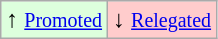<table class="wikitable" align="center">
<tr>
<td style="background:#ddffdd">↑ <small><a href='#'>Promoted</a></small></td>
<td style="background:#ffcccc">↓ <small><a href='#'>Relegated</a></small></td>
</tr>
</table>
